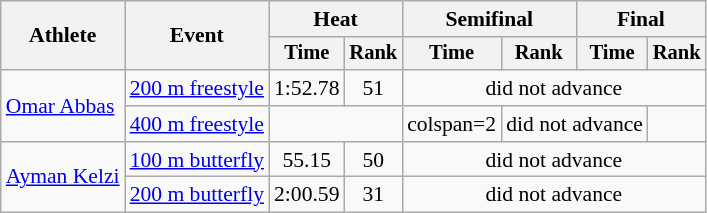<table class="wikitable" style="text-align:center; font-size:90%">
<tr>
<th rowspan="2">Athlete</th>
<th rowspan="2">Event</th>
<th colspan="2">Heat</th>
<th colspan="2">Semifinal</th>
<th colspan="2">Final</th>
</tr>
<tr style="font-size:95%">
<th>Time</th>
<th>Rank</th>
<th>Time</th>
<th>Rank</th>
<th>Time</th>
<th>Rank</th>
</tr>
<tr>
<td align=left rowspan=2><a href='#'>Omar Abbas</a></td>
<td align=left><a href='#'>200 m freestyle</a></td>
<td>1:52.78</td>
<td>51</td>
<td colspan=4>did not advance</td>
</tr>
<tr>
<td align=left><a href='#'>400 m freestyle</a></td>
<td colspan=2></td>
<td>colspan=2 </td>
<td colspan=2>did not advance</td>
</tr>
<tr>
<td align=left rowspan=2><a href='#'>Ayman Kelzi</a></td>
<td align=left><a href='#'>100 m butterfly</a></td>
<td>55.15</td>
<td>50</td>
<td colspan=4>did not advance</td>
</tr>
<tr>
<td align=left><a href='#'>200 m butterfly</a></td>
<td>2:00.59</td>
<td>31</td>
<td colspan=4>did not advance</td>
</tr>
</table>
